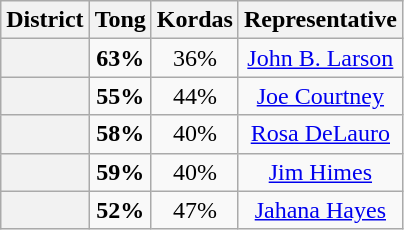<table class="wikitable">
<tr>
<th>District</th>
<th>Tong</th>
<th>Kordas</th>
<th>Representative</th>
</tr>
<tr align=center>
<th></th>
<td><strong>63%</strong></td>
<td>36%</td>
<td><a href='#'>John B. Larson</a></td>
</tr>
<tr align=center>
<th></th>
<td><strong>55%</strong></td>
<td>44%</td>
<td><a href='#'>Joe Courtney</a></td>
</tr>
<tr align=center>
<th></th>
<td><strong>58%</strong></td>
<td>40%</td>
<td><a href='#'>Rosa DeLauro</a></td>
</tr>
<tr align=center>
<th></th>
<td><strong>59%</strong></td>
<td>40%</td>
<td><a href='#'>Jim Himes</a></td>
</tr>
<tr align=center>
<th></th>
<td><strong>52%</strong></td>
<td>47%</td>
<td><a href='#'>Jahana Hayes</a></td>
</tr>
</table>
